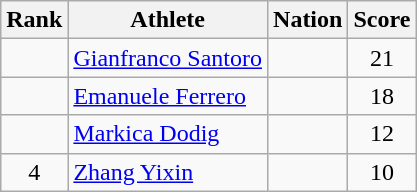<table class="wikitable sortable" style="text-align:center">
<tr>
<th>Rank</th>
<th>Athlete</th>
<th>Nation</th>
<th>Score</th>
</tr>
<tr>
<td></td>
<td align=left><a href='#'>Gianfranco Santoro</a></td>
<td align=left></td>
<td>21</td>
</tr>
<tr>
<td></td>
<td align=left><a href='#'>Emanuele Ferrero</a></td>
<td align=left></td>
<td>18</td>
</tr>
<tr>
<td></td>
<td align=left><a href='#'>Markica Dodig</a></td>
<td align=left></td>
<td>12</td>
</tr>
<tr>
<td>4</td>
<td align=left><a href='#'>Zhang Yixin</a></td>
<td align=left></td>
<td>10</td>
</tr>
</table>
